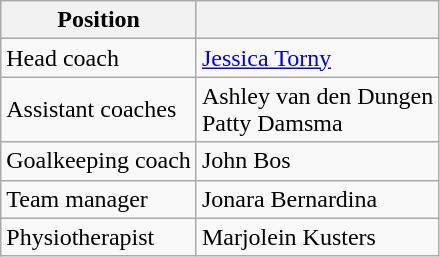<table class=wikitable>
<tr>
<th>Position</th>
<th></th>
</tr>
<tr>
<td>Head coach</td>
<td> <a href='#'>Jessica Torny</a></td>
</tr>
<tr>
<td>Assistant coaches</td>
<td> Ashley van den Dungen<br> Patty Damsma</td>
</tr>
<tr>
<td>Goalkeeping coach</td>
<td> John Bos</td>
</tr>
<tr>
<td>Team manager</td>
<td> Jonara Bernardina</td>
</tr>
<tr>
<td>Physiotherapist</td>
<td> Marjolein Kusters</td>
</tr>
</table>
